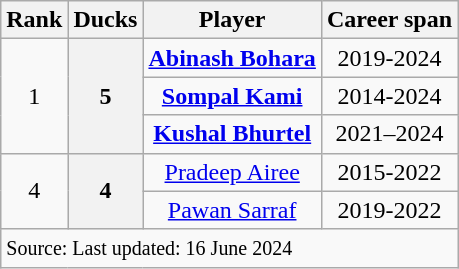<table class="wikitable" style="text-align: center;">
<tr>
<th>Rank</th>
<th>Ducks</th>
<th>Player</th>
<th>Career span</th>
</tr>
<tr>
<td rowspan=3>1</td>
<th rowspan=3>5</th>
<td><strong><a href='#'>Abinash Bohara</a></strong></td>
<td>2019-2024</td>
</tr>
<tr>
<td><strong><a href='#'>Sompal Kami</a></strong></td>
<td>2014-2024</td>
</tr>
<tr>
<td><strong><a href='#'>Kushal Bhurtel</a></strong></td>
<td>2021–2024</td>
</tr>
<tr>
<td rowspan=2>4</td>
<th rowspan=2>4</th>
<td><a href='#'>Pradeep Airee</a></td>
<td>2015-2022</td>
</tr>
<tr>
<td><a href='#'>Pawan Sarraf</a></td>
<td>2019-2022</td>
</tr>
<tr>
<td colspan="4" style="text-align:left;"><small>Source:  Last updated: 16 June 2024</small></td>
</tr>
</table>
